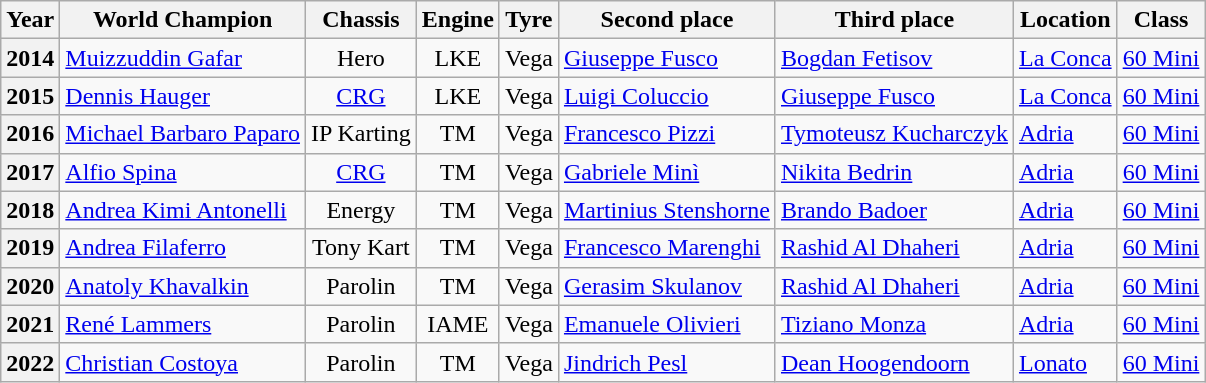<table class="wikitable">
<tr>
<th>Year</th>
<th>World Champion</th>
<th>Chassis</th>
<th>Engine</th>
<th>Tyre</th>
<th>Second place</th>
<th>Third place</th>
<th>Location</th>
<th>Class</th>
</tr>
<tr>
<th>2014</th>
<td> <a href='#'>Muizzuddin Gafar</a></td>
<td style="text-align:center;">Hero</td>
<td style="text-align:center;">LKE</td>
<td style="text-align:center;">Vega</td>
<td> <a href='#'>Giuseppe Fusco</a></td>
<td> <a href='#'>Bogdan Fetisov</a></td>
<td> <a href='#'>La Conca</a></td>
<td style="text-align:center;"><a href='#'>60 Mini</a></td>
</tr>
<tr>
<th>2015</th>
<td> <a href='#'>Dennis Hauger</a></td>
<td style="text-align:center;"><a href='#'>CRG</a></td>
<td style="text-align:center;">LKE</td>
<td style="text-align:center;">Vega</td>
<td> <a href='#'>Luigi Coluccio</a></td>
<td> <a href='#'>Giuseppe Fusco</a></td>
<td> <a href='#'>La Conca</a></td>
<td style="text-align:center;"><a href='#'>60 Mini</a></td>
</tr>
<tr>
<th>2016</th>
<td> <a href='#'>Michael Barbaro Paparo</a></td>
<td style="text-align:center;">IP Karting</td>
<td style="text-align:center;">TM</td>
<td style="text-align:center;">Vega</td>
<td> <a href='#'>Francesco Pizzi</a></td>
<td> <a href='#'>Tymoteusz Kucharczyk</a></td>
<td> <a href='#'>Adria</a></td>
<td style="text-align:center;"><a href='#'>60 Mini</a></td>
</tr>
<tr>
<th>2017</th>
<td> <a href='#'>Alfio Spina</a></td>
<td style="text-align:center;"><a href='#'>CRG</a></td>
<td style="text-align:center;">TM</td>
<td style="text-align:center;">Vega</td>
<td> <a href='#'>Gabriele Minì</a></td>
<td> <a href='#'>Nikita Bedrin</a></td>
<td> <a href='#'>Adria</a></td>
<td style="text-align:center;"><a href='#'>60 Mini</a></td>
</tr>
<tr>
<th>2018</th>
<td> <a href='#'>Andrea Kimi Antonelli</a></td>
<td style="text-align:center;">Energy</td>
<td style="text-align:center;">TM</td>
<td style="text-align:center;">Vega</td>
<td> <a href='#'>Martinius Stenshorne</a></td>
<td> <a href='#'>Brando Badoer</a></td>
<td> <a href='#'>Adria</a></td>
<td style="text-align:center;"><a href='#'>60 Mini</a></td>
</tr>
<tr>
<th>2019</th>
<td> <a href='#'>Andrea Filaferro</a></td>
<td style="text-align:center;">Tony Kart</td>
<td style="text-align:center;">TM</td>
<td style="text-align:center;">Vega</td>
<td> <a href='#'>Francesco Marenghi</a></td>
<td> <a href='#'>Rashid Al Dhaheri</a></td>
<td> <a href='#'>Adria</a></td>
<td style="text-align:center;"><a href='#'>60 Mini</a></td>
</tr>
<tr>
<th>2020</th>
<td> <a href='#'>Anatoly Khavalkin</a></td>
<td style="text-align:center;">Parolin</td>
<td style="text-align:center;">TM</td>
<td style="text-align:center;">Vega</td>
<td> <a href='#'>Gerasim Skulanov</a></td>
<td> <a href='#'>Rashid Al Dhaheri</a></td>
<td> <a href='#'>Adria</a></td>
<td style="text-align:center;"><a href='#'>60 Mini</a></td>
</tr>
<tr>
<th>2021</th>
<td> <a href='#'>René Lammers</a></td>
<td style="text-align:center;">Parolin</td>
<td style="text-align:center;">IAME</td>
<td style="text-align:center;">Vega</td>
<td> <a href='#'>Emanuele Olivieri</a></td>
<td> <a href='#'>Tiziano Monza</a></td>
<td> <a href='#'>Adria</a></td>
<td style="text-align:center;"><a href='#'>60 Mini</a></td>
</tr>
<tr>
<th>2022</th>
<td> <a href='#'>Christian Costoya</a></td>
<td style="text-align:center;">Parolin</td>
<td style="text-align:center;">TM</td>
<td style="text-align:center;">Vega</td>
<td> <a href='#'>Jindrich Pesl</a></td>
<td> <a href='#'>Dean Hoogendoorn</a></td>
<td> <a href='#'>Lonato</a></td>
<td style="text-align:center;"><a href='#'>60 Mini</a></td>
</tr>
</table>
